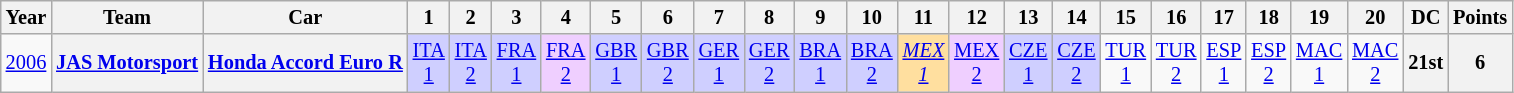<table class="wikitable" style="text-align:center; font-size:85%">
<tr>
<th>Year</th>
<th>Team</th>
<th>Car</th>
<th>1</th>
<th>2</th>
<th>3</th>
<th>4</th>
<th>5</th>
<th>6</th>
<th>7</th>
<th>8</th>
<th>9</th>
<th>10</th>
<th>11</th>
<th>12</th>
<th>13</th>
<th>14</th>
<th>15</th>
<th>16</th>
<th>17</th>
<th>18</th>
<th>19</th>
<th>20</th>
<th>DC</th>
<th>Points</th>
</tr>
<tr>
<td><a href='#'>2006</a></td>
<th nowrap><a href='#'>JAS Motorsport</a></th>
<th nowrap><a href='#'>Honda Accord Euro R</a></th>
<td style="background:#cfcfff;"><a href='#'>ITA<br>1</a><br></td>
<td style="background:#cfcfff;"><a href='#'>ITA<br>2</a><br></td>
<td style="background:#cfcfff;"><a href='#'>FRA<br>1</a><br></td>
<td style="background:#efcfff;"><a href='#'>FRA<br>2</a><br></td>
<td style="background:#cfcfff;"><a href='#'>GBR<br>1</a><br></td>
<td style="background:#cfcfff;"><a href='#'>GBR<br>2</a><br></td>
<td style="background:#cfcfff;"><a href='#'>GER<br>1</a><br></td>
<td style="background:#cfcfff;"><a href='#'>GER<br>2</a><br></td>
<td style="background:#cfcfff;"><a href='#'>BRA<br>1</a><br></td>
<td style="background:#cfcfff;"><a href='#'>BRA<br>2</a><br></td>
<td style="background:#ffdf9f;"><em><a href='#'>MEX<br>1</a></em><br></td>
<td style="background:#efcfff;"><a href='#'>MEX<br>2</a><br></td>
<td style="background:#cfcfff;"><a href='#'>CZE<br>1</a><br></td>
<td style="background:#cfcfff;"><a href='#'>CZE<br>2</a><br></td>
<td><a href='#'>TUR<br>1</a></td>
<td><a href='#'>TUR<br>2</a></td>
<td><a href='#'>ESP<br>1</a></td>
<td><a href='#'>ESP<br>2</a></td>
<td><a href='#'>MAC<br>1</a></td>
<td><a href='#'>MAC<br>2</a></td>
<th>21st</th>
<th>6</th>
</tr>
</table>
